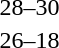<table style="text-align:center">
<tr>
<th width=200></th>
<th width=100></th>
<th width=200></th>
</tr>
<tr>
<td align=right></td>
<td>28–30</td>
<td align=left><strong></strong></td>
</tr>
<tr>
<td align=right><strong></strong></td>
<td>26–18</td>
<td align=left></td>
</tr>
</table>
